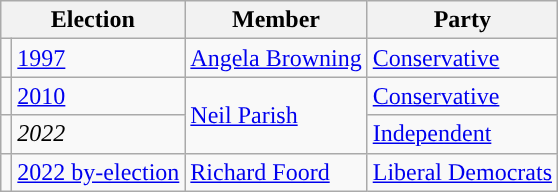<table class="wikitable">
<tr>
<th colspan="2">Election</th>
<th>Member</th>
<th>Party</th>
</tr>
<tr>
<td style="color:inherit;background-color: "></td>
<td><a href='#'>1997</a></td>
<td><a href='#'>Angela Browning</a></td>
<td><a href='#'>Conservative</a></td>
</tr>
<tr>
<td style="color:inherit;background-color: "></td>
<td><a href='#'>2010</a></td>
<td rowspan="2"><a href='#'>Neil Parish</a></td>
<td><a href='#'>Conservative</a></td>
</tr>
<tr>
<td style="color:inherit;background-color: "></td>
<td><em>2022</em></td>
<td><a href='#'>Independent</a></td>
</tr>
<tr>
<td style="color:inherit;background-color: "></td>
<td><a href='#'>2022 by-election</a></td>
<td><a href='#'>Richard Foord</a></td>
<td><a href='#'>Liberal Democrats</a></td>
</tr>
</table>
